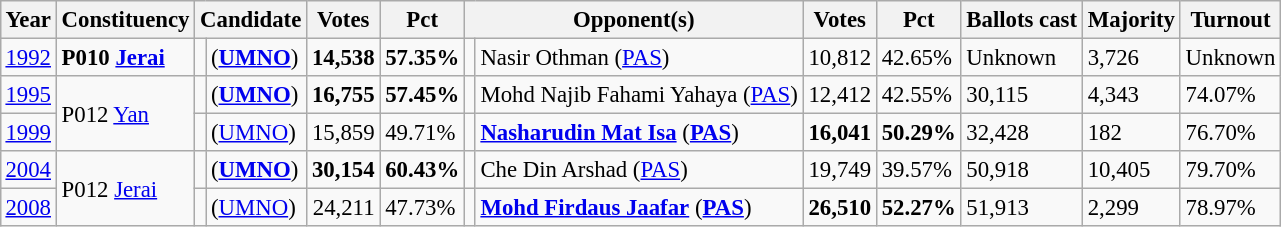<table class="wikitable" style="margin:0.5em ; font-size:95%">
<tr>
<th>Year</th>
<th>Constituency</th>
<th colspan=2>Candidate</th>
<th>Votes</th>
<th>Pct</th>
<th colspan=2>Opponent(s)</th>
<th>Votes</th>
<th>Pct</th>
<th>Ballots cast</th>
<th>Majority</th>
<th>Turnout</th>
</tr>
<tr>
<td><a href='#'>1992</a></td>
<td><strong>P010 <a href='#'>Jerai</a></strong></td>
<td></td>
<td> (<a href='#'><strong>UMNO</strong></a>)</td>
<td align="right"><strong>14,538</strong></td>
<td><strong>57.35%</strong></td>
<td></td>
<td>Nasir Othman (<a href='#'>PAS</a>)</td>
<td align="right">10,812</td>
<td>42.65%</td>
<td>Unknown</td>
<td>3,726</td>
<td>Unknown</td>
</tr>
<tr>
<td><a href='#'>1995</a></td>
<td rowspan=2>P012 <a href='#'>Yan</a></td>
<td></td>
<td> (<a href='#'><strong>UMNO</strong></a>)</td>
<td align="right"><strong>16,755</strong></td>
<td><strong>57.45%</strong></td>
<td></td>
<td>Mohd Najib Fahami Yahaya (<a href='#'>PAS</a>)</td>
<td align="right">12,412</td>
<td>42.55%</td>
<td>30,115</td>
<td>4,343</td>
<td>74.07%</td>
</tr>
<tr>
<td><a href='#'>1999</a></td>
<td></td>
<td> (<a href='#'>UMNO</a>)</td>
<td align="right">15,859</td>
<td>49.71%</td>
<td></td>
<td><strong><a href='#'>Nasharudin Mat Isa</a></strong> (<a href='#'><strong>PAS</strong></a>)</td>
<td align="right"><strong>16,041</strong></td>
<td><strong>50.29%</strong></td>
<td>32,428</td>
<td>182</td>
<td>76.70%</td>
</tr>
<tr>
<td><a href='#'>2004</a></td>
<td rowspan=2>P012 <a href='#'>Jerai</a></td>
<td></td>
<td> (<a href='#'><strong>UMNO</strong></a>)</td>
<td align="right"><strong>30,154</strong></td>
<td><strong>60.43%</strong></td>
<td></td>
<td>Che Din Arshad (<a href='#'>PAS</a>)</td>
<td align="right">19,749</td>
<td>39.57%</td>
<td>50,918</td>
<td>10,405</td>
<td>79.70%</td>
</tr>
<tr>
<td><a href='#'>2008</a></td>
<td></td>
<td> (<a href='#'>UMNO</a>)</td>
<td align="right">24,211</td>
<td>47.73%</td>
<td></td>
<td><strong><a href='#'>Mohd Firdaus Jaafar</a></strong> (<a href='#'><strong>PAS</strong></a>)</td>
<td align="right"><strong>26,510</strong></td>
<td><strong>52.27%</strong></td>
<td>51,913</td>
<td>2,299</td>
<td>78.97%</td>
</tr>
</table>
